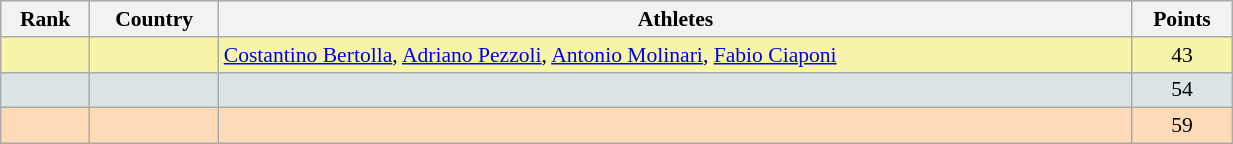<table class="wikitable" width=65% style="font-size:90%; text-align:center;">
<tr>
<th>Rank</th>
<th>Country</th>
<th>Athletes</th>
<th>Points</th>
</tr>
<tr bgcolor="#F7F6A8">
<td></td>
<td align=left></td>
<td align=left><a href='#'>Costantino Bertolla</a>, <a href='#'>Adriano Pezzoli</a>, <a href='#'>Antonio Molinari</a>, <a href='#'>Fabio Ciaponi</a></td>
<td>43</td>
</tr>
<tr bgcolor="#DCE5E5">
<td></td>
<td align=left></td>
<td></td>
<td>54</td>
</tr>
<tr bgcolor="#FFDAB9">
<td></td>
<td align=left></td>
<td></td>
<td>59</td>
</tr>
</table>
